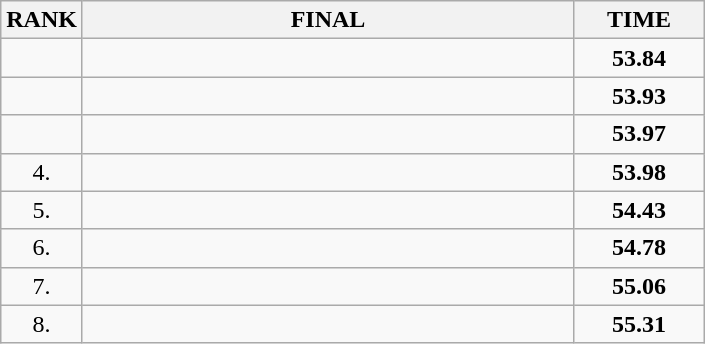<table class="wikitable">
<tr>
<th>RANK</th>
<th style="width: 20em">FINAL</th>
<th style="width: 5em">TIME</th>
</tr>
<tr>
<td align="center"></td>
<td></td>
<td align="center"><strong>53.84</strong></td>
</tr>
<tr>
<td align="center"></td>
<td></td>
<td align="center"><strong>53.93</strong></td>
</tr>
<tr>
<td align="center"></td>
<td></td>
<td align="center"><strong>53.97</strong></td>
</tr>
<tr>
<td align="center">4.</td>
<td></td>
<td align="center"><strong>53.98</strong></td>
</tr>
<tr>
<td align="center">5.</td>
<td></td>
<td align="center"><strong>54.43</strong></td>
</tr>
<tr>
<td align="center">6.</td>
<td></td>
<td align="center"><strong>54.78</strong></td>
</tr>
<tr>
<td align="center">7.</td>
<td></td>
<td align="center"><strong>55.06</strong></td>
</tr>
<tr>
<td align="center">8.</td>
<td></td>
<td align="center"><strong>55.31</strong></td>
</tr>
</table>
